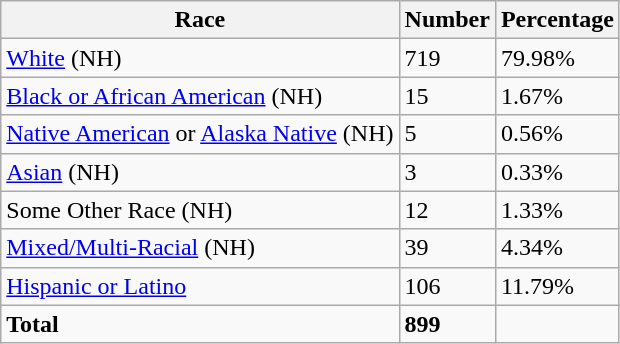<table class="wikitable">
<tr>
<th>Race</th>
<th>Number</th>
<th>Percentage</th>
</tr>
<tr>
<td><a href='#'>White</a> (NH)</td>
<td>719</td>
<td>79.98%</td>
</tr>
<tr>
<td><a href='#'>Black or African American</a> (NH)</td>
<td>15</td>
<td>1.67%</td>
</tr>
<tr>
<td><a href='#'>Native American</a> or <a href='#'>Alaska Native</a> (NH)</td>
<td>5</td>
<td>0.56%</td>
</tr>
<tr>
<td><a href='#'>Asian</a> (NH)</td>
<td>3</td>
<td>0.33%</td>
</tr>
<tr>
<td>Some Other Race (NH)</td>
<td>12</td>
<td>1.33%</td>
</tr>
<tr>
<td><a href='#'>Mixed/Multi-Racial</a> (NH)</td>
<td>39</td>
<td>4.34%</td>
</tr>
<tr>
<td><a href='#'>Hispanic or Latino</a></td>
<td>106</td>
<td>11.79%</td>
</tr>
<tr>
<td><strong>Total</strong></td>
<td><strong>899</strong></td>
<td></td>
</tr>
</table>
